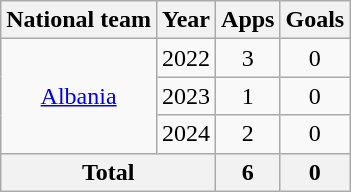<table class="wikitable" style="text-align:center">
<tr>
<th>National team</th>
<th>Year</th>
<th>Apps</th>
<th>Goals</th>
</tr>
<tr>
<td rowspan="3"><a href='#'>Albania</a></td>
<td>2022</td>
<td>3</td>
<td>0</td>
</tr>
<tr>
<td>2023</td>
<td>1</td>
<td>0</td>
</tr>
<tr>
<td>2024</td>
<td>2</td>
<td>0</td>
</tr>
<tr>
<th colspan="2">Total</th>
<th>6</th>
<th>0</th>
</tr>
</table>
